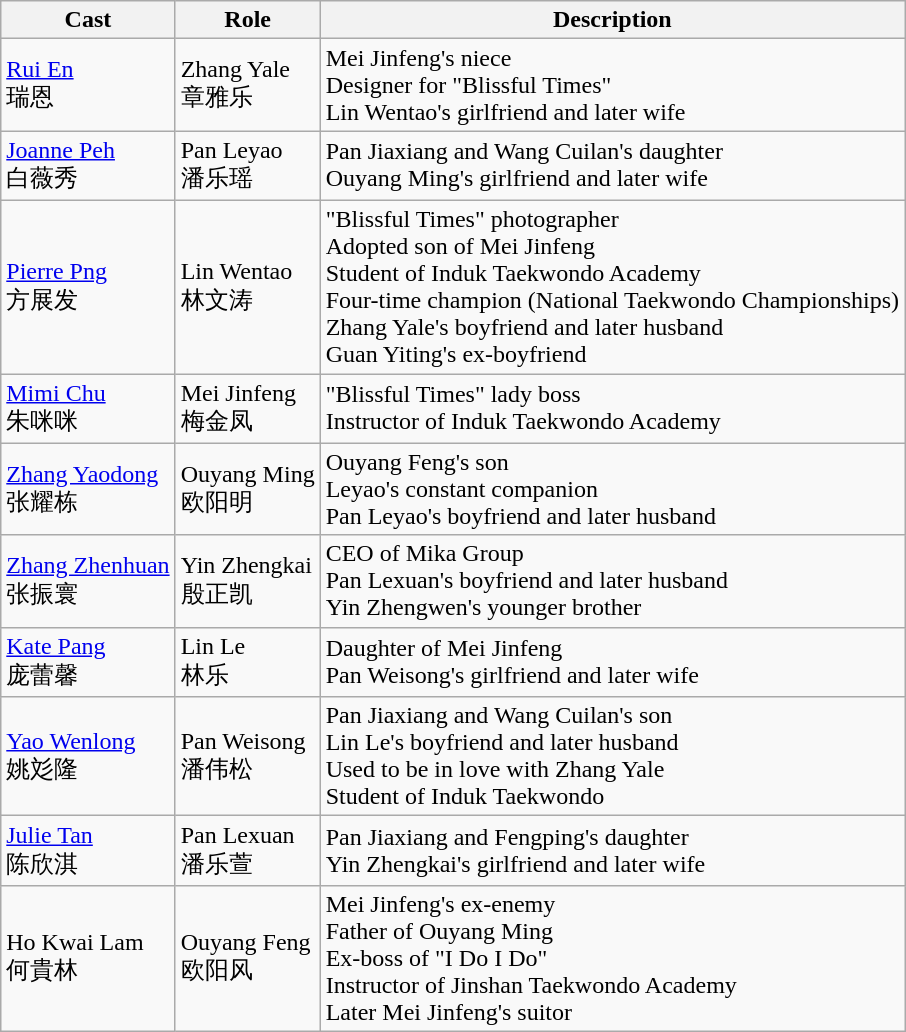<table class="wikitable">
<tr>
<th>Cast</th>
<th>Role</th>
<th>Description</th>
</tr>
<tr>
<td><a href='#'>Rui En</a> <br> 瑞恩</td>
<td>Zhang Yale <br> 章雅乐</td>
<td>Mei Jinfeng's niece <br> Designer for "Blissful Times" <br> Lin Wentao's girlfriend and later wife</td>
</tr>
<tr>
<td><a href='#'>Joanne Peh</a> <br> 白薇秀</td>
<td>Pan Leyao <br> 潘乐瑶</td>
<td>Pan Jiaxiang and Wang Cuilan's daughter <br> Ouyang Ming's girlfriend and later wife</td>
</tr>
<tr>
<td><a href='#'>Pierre Png</a> <br> 方展发</td>
<td>Lin Wentao <br> 林文涛</td>
<td>"Blissful Times" photographer <br> Adopted son of Mei Jinfeng <br> Student of Induk Taekwondo Academy<br> Four-time champion (National Taekwondo Championships) <br> Zhang Yale's boyfriend and later husband <br> Guan Yiting's ex-boyfriend</td>
</tr>
<tr>
<td><a href='#'>Mimi Chu</a> <br> 朱咪咪</td>
<td>Mei Jinfeng <br> 梅金凤</td>
<td>"Blissful Times" lady boss <br> Instructor of Induk Taekwondo Academy</td>
</tr>
<tr>
<td><a href='#'>Zhang Yaodong</a> <br> 张耀栋</td>
<td>Ouyang Ming <br> 欧阳明</td>
<td>Ouyang Feng's son <br> Leyao's constant companion <br> Pan Leyao's boyfriend and later husband</td>
</tr>
<tr>
<td><a href='#'>Zhang Zhenhuan</a> <br> 张振寰</td>
<td>Yin Zhengkai <br> 殷正凯</td>
<td>CEO of Mika Group <br> Pan Lexuan's boyfriend and later husband <br> Yin Zhengwen's younger brother</td>
</tr>
<tr>
<td><a href='#'>Kate Pang</a> <br> 庞蕾馨</td>
<td>Lin Le <br> 林乐</td>
<td>Daughter of Mei Jinfeng <br> Pan Weisong's girlfriend and later wife</td>
</tr>
<tr>
<td><a href='#'>Yao Wenlong</a> <br> 姚彣隆</td>
<td>Pan Weisong <br> 潘伟松</td>
<td>Pan Jiaxiang and Wang Cuilan's son <br> Lin Le's boyfriend and later husband  <br> Used to be in love with Zhang Yale<br> Student of Induk Taekwondo</td>
</tr>
<tr>
<td><a href='#'>Julie Tan</a> <br> 陈欣淇</td>
<td>Pan Lexuan <br> 潘乐萱</td>
<td>Pan Jiaxiang and Fengping's daughter <br> Yin Zhengkai's girlfriend and later wife</td>
</tr>
<tr>
<td>Ho Kwai Lam <br> 何貴林</td>
<td>Ouyang Feng <br> 欧阳风</td>
<td>Mei Jinfeng's ex-enemy <br> Father of Ouyang Ming <br> Ex-boss of "I Do I Do" <br> Instructor of Jinshan Taekwondo Academy <br> Later Mei Jinfeng's suitor</td>
</tr>
</table>
